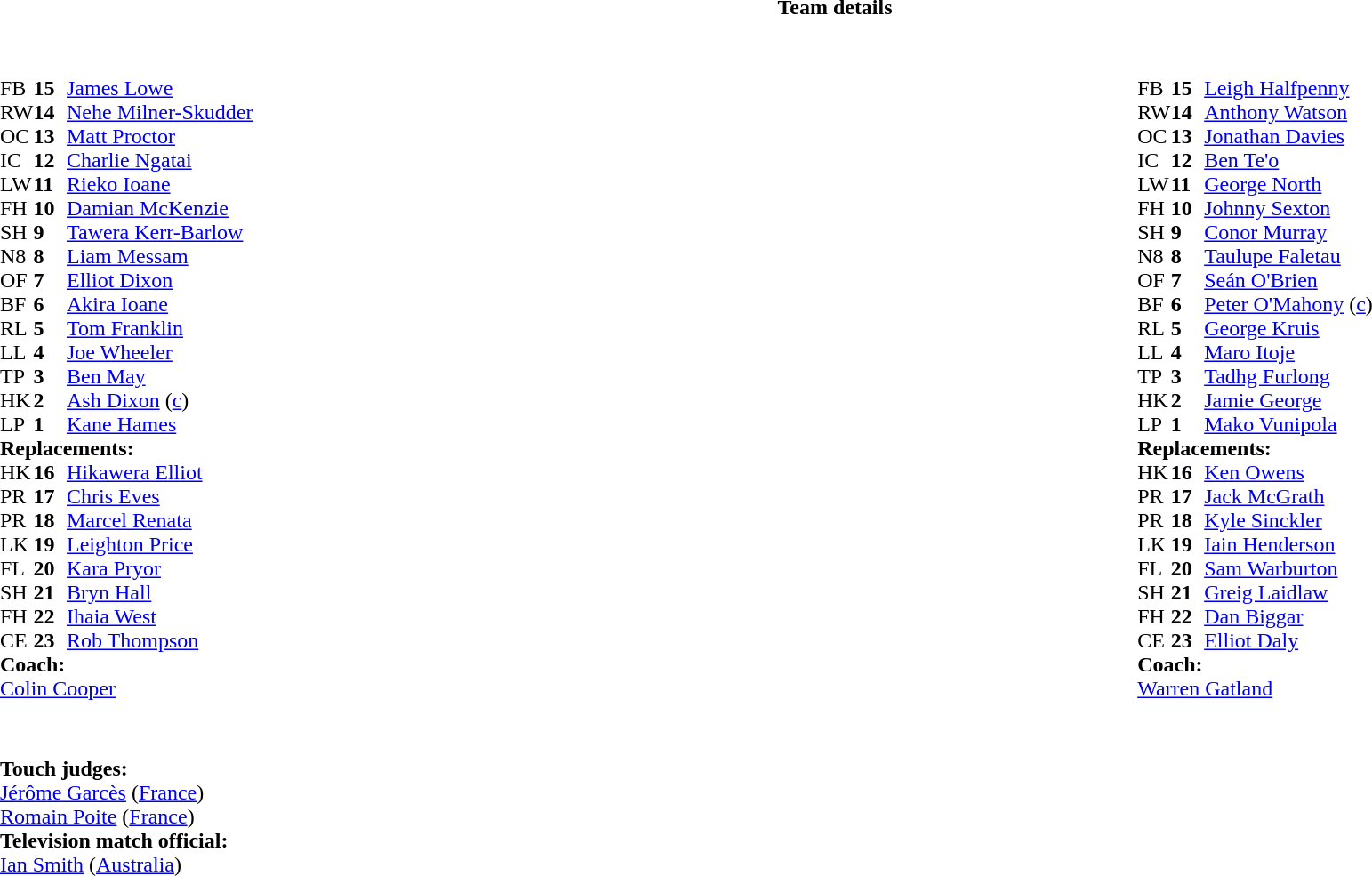<table border="0" width="100%" class="collapsible collapsed">
<tr>
<th>Team details</th>
</tr>
<tr>
<td><br><table style="width:100%">
<tr>
<td style="vertical-align:top;width:50%"><br><table cellspacing="0" cellpadding="0">
<tr>
<th width="25"></th>
<th width="25"></th>
</tr>
<tr>
<td>FB</td>
<td><strong>15</strong></td>
<td><a href='#'>James Lowe</a></td>
</tr>
<tr>
<td>RW</td>
<td><strong>14</strong></td>
<td><a href='#'>Nehe Milner-Skudder</a></td>
</tr>
<tr>
<td>OC</td>
<td><strong>13</strong></td>
<td><a href='#'>Matt Proctor</a></td>
<td></td>
<td></td>
</tr>
<tr>
<td>IC</td>
<td><strong>12</strong></td>
<td><a href='#'>Charlie Ngatai</a></td>
</tr>
<tr>
<td>LW</td>
<td><strong>11</strong></td>
<td><a href='#'>Rieko Ioane</a></td>
</tr>
<tr>
<td>FH</td>
<td><strong>10</strong></td>
<td><a href='#'>Damian McKenzie</a></td>
<td></td>
<td></td>
</tr>
<tr>
<td>SH</td>
<td><strong>9</strong></td>
<td><a href='#'>Tawera Kerr-Barlow</a></td>
<td></td>
<td></td>
</tr>
<tr>
<td>N8</td>
<td><strong>8</strong></td>
<td><a href='#'>Liam Messam</a></td>
</tr>
<tr>
<td>OF</td>
<td><strong>7</strong></td>
<td><a href='#'>Elliot Dixon</a></td>
<td></td>
<td></td>
</tr>
<tr>
<td>BF</td>
<td><strong>6</strong></td>
<td><a href='#'>Akira Ioane</a></td>
</tr>
<tr>
<td>RL</td>
<td><strong>5</strong></td>
<td><a href='#'>Tom Franklin</a></td>
</tr>
<tr>
<td>LL</td>
<td><strong>4</strong></td>
<td><a href='#'>Joe Wheeler</a></td>
<td></td>
<td></td>
</tr>
<tr>
<td>TP</td>
<td><strong>3</strong></td>
<td><a href='#'>Ben May</a></td>
<td></td>
<td></td>
</tr>
<tr>
<td>HK</td>
<td><strong>2</strong></td>
<td><a href='#'>Ash Dixon</a> (<a href='#'>c</a>)</td>
<td></td>
<td></td>
</tr>
<tr>
<td>LP</td>
<td><strong>1</strong></td>
<td><a href='#'>Kane Hames</a></td>
<td></td>
<td></td>
</tr>
<tr>
<td colspan=3><strong>Replacements:</strong></td>
</tr>
<tr>
<td>HK</td>
<td><strong>16</strong></td>
<td><a href='#'>Hikawera Elliot</a></td>
<td></td>
<td></td>
</tr>
<tr>
<td>PR</td>
<td><strong>17</strong></td>
<td><a href='#'>Chris Eves</a></td>
<td></td>
<td></td>
</tr>
<tr>
<td>PR</td>
<td><strong>18</strong></td>
<td><a href='#'>Marcel Renata</a></td>
<td></td>
<td></td>
</tr>
<tr>
<td>LK</td>
<td><strong>19</strong></td>
<td><a href='#'>Leighton Price</a></td>
<td></td>
<td></td>
</tr>
<tr>
<td>FL</td>
<td><strong>20</strong></td>
<td><a href='#'>Kara Pryor</a></td>
<td></td>
<td></td>
</tr>
<tr>
<td>SH</td>
<td><strong>21</strong></td>
<td><a href='#'>Bryn Hall</a></td>
<td></td>
<td></td>
</tr>
<tr>
<td>FH</td>
<td><strong>22</strong></td>
<td><a href='#'>Ihaia West</a></td>
<td></td>
<td></td>
</tr>
<tr>
<td>CE</td>
<td><strong>23</strong></td>
<td><a href='#'>Rob Thompson</a></td>
<td></td>
<td></td>
</tr>
<tr>
<td colspan=3><strong>Coach:</strong></td>
</tr>
<tr>
<td colspan="4"> <a href='#'>Colin Cooper</a></td>
</tr>
</table>
</td>
<td valign="top"></td>
<td style="vertical-align:top;width:50%"><br><table cellspacing="0" cellpadding="0" style="margin:auto">
<tr>
<th width="25"></th>
<th width="25"></th>
</tr>
<tr>
<td>FB</td>
<td><strong>15</strong></td>
<td> <a href='#'>Leigh Halfpenny</a></td>
</tr>
<tr>
<td>RW</td>
<td><strong>14</strong></td>
<td> <a href='#'>Anthony Watson</a></td>
</tr>
<tr>
<td>OC</td>
<td><strong>13</strong></td>
<td> <a href='#'>Jonathan Davies</a></td>
</tr>
<tr>
<td>IC</td>
<td><strong>12</strong></td>
<td> <a href='#'>Ben Te'o</a></td>
</tr>
<tr>
<td>LW</td>
<td><strong>11</strong></td>
<td> <a href='#'>George North</a></td>
<td></td>
<td></td>
</tr>
<tr>
<td>FH</td>
<td><strong>10</strong></td>
<td> <a href='#'>Johnny Sexton</a></td>
<td></td>
<td></td>
</tr>
<tr>
<td>SH</td>
<td><strong>9</strong></td>
<td> <a href='#'>Conor Murray</a></td>
<td></td>
<td></td>
</tr>
<tr>
<td>N8</td>
<td><strong>8</strong></td>
<td> <a href='#'>Taulupe Faletau</a></td>
</tr>
<tr>
<td>OF</td>
<td><strong>7</strong></td>
<td> <a href='#'>Seán O'Brien</a></td>
</tr>
<tr>
<td>BF</td>
<td><strong>6</strong></td>
<td> <a href='#'>Peter O'Mahony</a> (<a href='#'>c</a>)</td>
<td></td>
<td></td>
</tr>
<tr>
<td>RL</td>
<td><strong>5</strong></td>
<td> <a href='#'>George Kruis</a></td>
<td></td>
<td></td>
</tr>
<tr>
<td>LL</td>
<td><strong>4</strong></td>
<td> <a href='#'>Maro Itoje</a></td>
</tr>
<tr>
<td>TP</td>
<td><strong>3</strong></td>
<td> <a href='#'>Tadhg Furlong</a></td>
<td></td>
<td></td>
</tr>
<tr>
<td>HK</td>
<td><strong>2</strong></td>
<td> <a href='#'>Jamie George</a></td>
<td></td>
<td></td>
</tr>
<tr>
<td>LP</td>
<td><strong>1</strong></td>
<td> <a href='#'>Mako Vunipola</a></td>
<td></td>
<td></td>
</tr>
<tr>
<td colspan=3><strong>Replacements:</strong></td>
</tr>
<tr>
<td>HK</td>
<td><strong>16</strong></td>
<td> <a href='#'>Ken Owens</a></td>
<td></td>
<td></td>
</tr>
<tr>
<td>PR</td>
<td><strong>17</strong></td>
<td> <a href='#'>Jack McGrath</a></td>
<td></td>
<td></td>
</tr>
<tr>
<td>PR</td>
<td><strong>18</strong></td>
<td> <a href='#'>Kyle Sinckler</a></td>
<td></td>
<td></td>
</tr>
<tr>
<td>LK</td>
<td><strong>19</strong></td>
<td> <a href='#'>Iain Henderson</a></td>
<td></td>
<td></td>
</tr>
<tr>
<td>FL</td>
<td><strong>20</strong></td>
<td> <a href='#'>Sam Warburton</a></td>
<td></td>
<td></td>
</tr>
<tr>
<td>SH</td>
<td><strong>21</strong></td>
<td> <a href='#'>Greig Laidlaw</a></td>
<td></td>
<td></td>
</tr>
<tr>
<td>FH</td>
<td><strong>22</strong></td>
<td> <a href='#'>Dan Biggar</a></td>
<td></td>
<td></td>
</tr>
<tr>
<td>CE</td>
<td><strong>23</strong></td>
<td> <a href='#'>Elliot Daly</a></td>
<td></td>
<td></td>
</tr>
<tr>
<td colspan=3><strong>Coach:</strong></td>
</tr>
<tr>
<td colspan="4"> <a href='#'>Warren Gatland</a></td>
</tr>
</table>
</td>
</tr>
</table>
<table style="width:100%">
<tr>
<td><br><br><strong>Touch judges:</strong>
<br><a href='#'>Jérôme Garcès</a> (<a href='#'>France</a>)
<br><a href='#'>Romain Poite</a> (<a href='#'>France</a>)
<br><strong>Television match official:</strong>
<br><a href='#'>Ian Smith</a> (<a href='#'>Australia</a>)</td>
</tr>
</table>
</td>
</tr>
</table>
